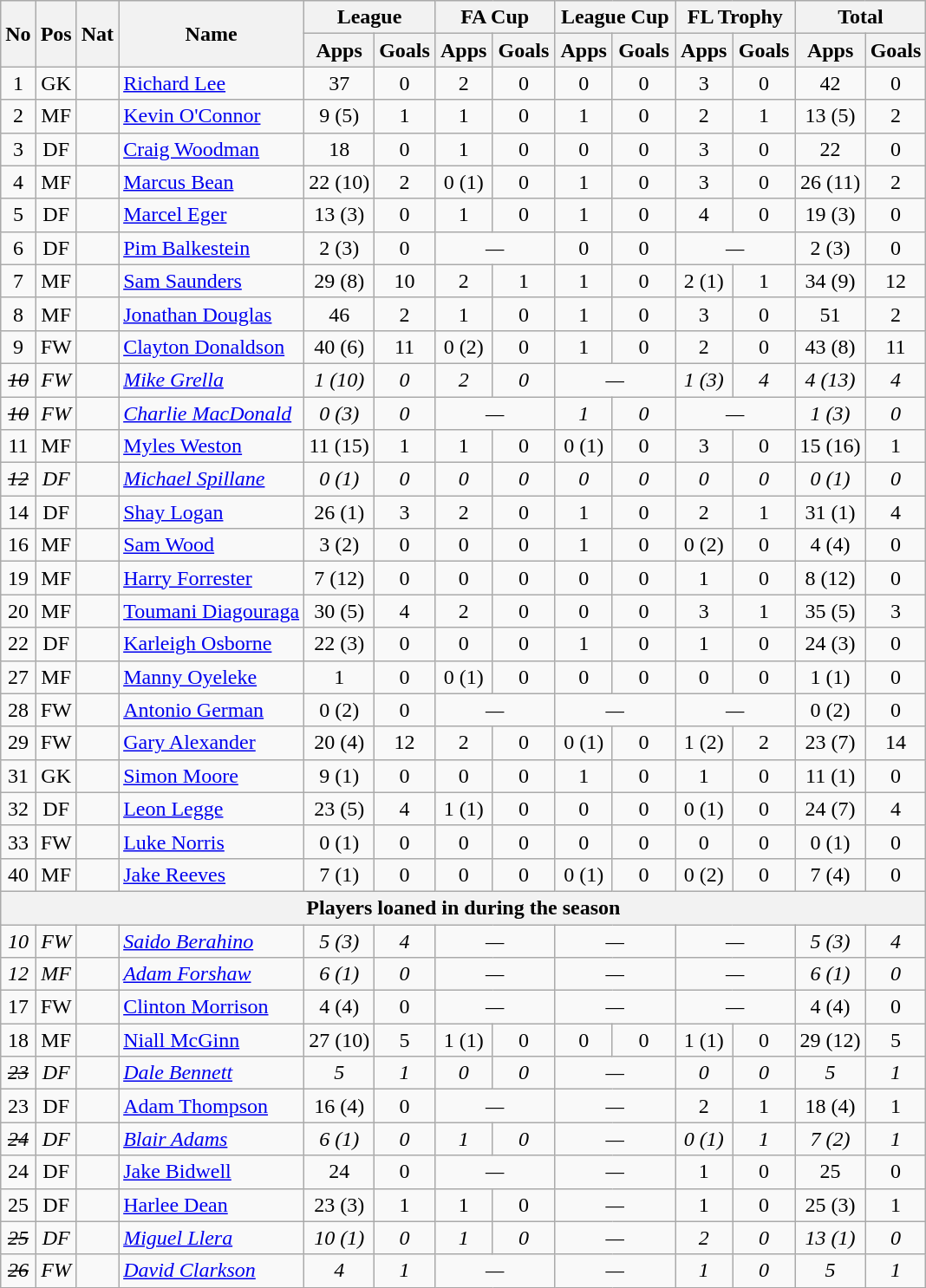<table class="wikitable" style="text-align:center">
<tr>
<th rowspan="2">No</th>
<th rowspan="2">Pos</th>
<th rowspan="2">Nat</th>
<th rowspan="2">Name</th>
<th colspan="2" style="width:85px;">League</th>
<th colspan="2" style="width:85px;">FA Cup</th>
<th colspan="2" style="width:85px;">League Cup</th>
<th colspan="2" style="width:85px;">FL Trophy</th>
<th colspan="2" style="width:85px;">Total</th>
</tr>
<tr>
<th>Apps</th>
<th>Goals</th>
<th>Apps</th>
<th>Goals</th>
<th>Apps</th>
<th>Goals</th>
<th>Apps</th>
<th>Goals</th>
<th>Apps</th>
<th>Goals</th>
</tr>
<tr>
<td>1</td>
<td>GK</td>
<td></td>
<td style="text-align:left;"><a href='#'>Richard Lee</a></td>
<td>37</td>
<td>0</td>
<td>2</td>
<td>0</td>
<td>0</td>
<td>0</td>
<td>3</td>
<td>0</td>
<td>42</td>
<td>0</td>
</tr>
<tr>
<td>2</td>
<td>MF</td>
<td></td>
<td style="text-align:left;"><a href='#'>Kevin O'Connor</a></td>
<td>9 (5)</td>
<td>1</td>
<td>1</td>
<td>0</td>
<td>1</td>
<td>0</td>
<td>2</td>
<td>1</td>
<td>13 (5)</td>
<td>2</td>
</tr>
<tr>
<td>3</td>
<td>DF</td>
<td></td>
<td style="text-align:left;"><a href='#'>Craig Woodman</a></td>
<td>18</td>
<td>0</td>
<td>1</td>
<td>0</td>
<td>0</td>
<td>0</td>
<td>3</td>
<td>0</td>
<td>22</td>
<td>0</td>
</tr>
<tr>
<td>4</td>
<td>MF</td>
<td></td>
<td style="text-align:left;"><a href='#'>Marcus Bean</a></td>
<td>22 (10)</td>
<td>2</td>
<td>0 (1)</td>
<td>0</td>
<td>1</td>
<td>0</td>
<td>3</td>
<td>0</td>
<td>26 (11)</td>
<td>2</td>
</tr>
<tr>
<td>5</td>
<td>DF</td>
<td></td>
<td style="text-align:left;"><a href='#'>Marcel Eger</a></td>
<td>13 (3)</td>
<td>0</td>
<td>1</td>
<td>0</td>
<td>1</td>
<td>0</td>
<td>4</td>
<td>0</td>
<td>19 (3)</td>
<td>0</td>
</tr>
<tr>
<td>6</td>
<td>DF</td>
<td></td>
<td style="text-align:left;"><a href='#'>Pim Balkestein</a></td>
<td>2 (3)</td>
<td>0</td>
<td colspan="2"><em>—</em></td>
<td>0</td>
<td>0</td>
<td colspan="2"><em>—</em></td>
<td>2 (3)</td>
<td>0</td>
</tr>
<tr>
<td>7</td>
<td>MF</td>
<td></td>
<td style="text-align:left;"><a href='#'>Sam Saunders</a></td>
<td>29 (8)</td>
<td>10</td>
<td>2</td>
<td>1</td>
<td>1</td>
<td>0</td>
<td>2 (1)</td>
<td>1</td>
<td>34 (9)</td>
<td>12</td>
</tr>
<tr>
<td>8</td>
<td>MF</td>
<td></td>
<td style="text-align:left;"><a href='#'>Jonathan Douglas</a></td>
<td>46</td>
<td>2</td>
<td>1</td>
<td>0</td>
<td>1</td>
<td>0</td>
<td>3</td>
<td>0</td>
<td>51</td>
<td>2</td>
</tr>
<tr>
<td>9</td>
<td>FW</td>
<td></td>
<td style="text-align:left;"><a href='#'>Clayton Donaldson</a></td>
<td>40 (6)</td>
<td>11</td>
<td>0 (2)</td>
<td>0</td>
<td>1</td>
<td>0</td>
<td>2</td>
<td>0</td>
<td>43 (8)</td>
<td>11</td>
</tr>
<tr>
<td><em><s>10</s></em></td>
<td><em>FW</em></td>
<td><em></em></td>
<td style="text-align:left;"><em><a href='#'>Mike Grella</a></em></td>
<td><em>1 (10)</em></td>
<td><em>0</em></td>
<td><em>2</em></td>
<td><em>0</em></td>
<td colspan="2"><em>—</em></td>
<td><em>1 (3)</em></td>
<td><em>4</em></td>
<td><em>4 (13)</em></td>
<td><em>4</em></td>
</tr>
<tr>
<td><em><s>10</s></em></td>
<td><em>FW</em></td>
<td><em></em></td>
<td style="text-align:left;"><em><a href='#'>Charlie MacDonald</a></em></td>
<td><em>0 (3)</em></td>
<td><em>0</em></td>
<td colspan="2"><em>—</em></td>
<td><em>1</em></td>
<td><em>0</em></td>
<td colspan="2"><em>—</em></td>
<td><em>1 (3)</em></td>
<td><em>0</em></td>
</tr>
<tr>
<td>11</td>
<td>MF</td>
<td></td>
<td style="text-align:left;"><a href='#'>Myles Weston</a></td>
<td>11 (15)</td>
<td>1</td>
<td>1</td>
<td>0</td>
<td>0 (1)</td>
<td>0</td>
<td>3</td>
<td>0</td>
<td>15 (16)</td>
<td>1</td>
</tr>
<tr>
<td><em><s>12</s></em></td>
<td><em>DF</em></td>
<td><em></em></td>
<td style="text-align:left;"><a href='#'><em>Michael Spillane</em></a></td>
<td><em>0 (1)</em></td>
<td><em>0</em></td>
<td><em>0</em></td>
<td><em>0</em></td>
<td><em>0</em></td>
<td><em>0</em></td>
<td><em>0</em></td>
<td><em>0</em></td>
<td><em>0 (1)</em></td>
<td><em>0</em></td>
</tr>
<tr>
<td>14</td>
<td>DF</td>
<td></td>
<td style="text-align:left;"><a href='#'>Shay Logan</a></td>
<td>26 (1)</td>
<td>3</td>
<td>2</td>
<td>0</td>
<td>1</td>
<td>0</td>
<td>2</td>
<td>1</td>
<td>31 (1)</td>
<td>4</td>
</tr>
<tr>
<td>16</td>
<td>MF</td>
<td></td>
<td style="text-align:left;"><a href='#'>Sam Wood</a></td>
<td>3 (2)</td>
<td>0</td>
<td>0</td>
<td>0</td>
<td>1</td>
<td>0</td>
<td>0 (2)</td>
<td>0</td>
<td>4 (4)</td>
<td>0</td>
</tr>
<tr>
<td>19</td>
<td>MF</td>
<td></td>
<td style="text-align:left;"><a href='#'>Harry Forrester</a></td>
<td>7 (12)</td>
<td>0</td>
<td>0</td>
<td>0</td>
<td>0</td>
<td>0</td>
<td>1</td>
<td>0</td>
<td>8 (12)</td>
<td>0</td>
</tr>
<tr>
<td>20</td>
<td>MF</td>
<td></td>
<td style="text-align:left;"><a href='#'>Toumani Diagouraga</a></td>
<td>30 (5)</td>
<td>4</td>
<td>2</td>
<td>0</td>
<td>0</td>
<td>0</td>
<td>3</td>
<td>1</td>
<td>35 (5)</td>
<td>3</td>
</tr>
<tr>
<td>22</td>
<td>DF</td>
<td></td>
<td style="text-align:left;"><a href='#'>Karleigh Osborne</a></td>
<td>22 (3)</td>
<td>0</td>
<td>0</td>
<td>0</td>
<td>1</td>
<td>0</td>
<td>1</td>
<td>0</td>
<td>24 (3)</td>
<td>0</td>
</tr>
<tr>
<td>27</td>
<td>MF</td>
<td></td>
<td style="text-align:left;"><a href='#'>Manny Oyeleke</a></td>
<td>1</td>
<td>0</td>
<td>0 (1)</td>
<td>0</td>
<td>0</td>
<td>0</td>
<td>0</td>
<td>0</td>
<td>1 (1)</td>
<td>0</td>
</tr>
<tr>
<td>28</td>
<td>FW</td>
<td></td>
<td style="text-align:left;"><a href='#'>Antonio German</a></td>
<td>0 (2)</td>
<td>0</td>
<td colspan="2"><em>—</em></td>
<td colspan="2"><em>—</em></td>
<td colspan="2"><em>—</em></td>
<td>0 (2)</td>
<td>0</td>
</tr>
<tr>
<td>29</td>
<td>FW</td>
<td></td>
<td style="text-align:left;"><a href='#'>Gary Alexander</a></td>
<td>20 (4)</td>
<td>12</td>
<td>2</td>
<td>0</td>
<td>0 (1)</td>
<td>0</td>
<td>1 (2)</td>
<td>2</td>
<td>23 (7)</td>
<td>14</td>
</tr>
<tr>
<td>31</td>
<td>GK</td>
<td></td>
<td style="text-align:left;"><a href='#'>Simon Moore</a></td>
<td>9 (1)</td>
<td>0</td>
<td>0</td>
<td>0</td>
<td>1</td>
<td>0</td>
<td>1</td>
<td>0</td>
<td>11 (1)</td>
<td>0</td>
</tr>
<tr>
<td>32</td>
<td>DF</td>
<td></td>
<td style="text-align:left;"><a href='#'>Leon Legge</a></td>
<td>23 (5)</td>
<td>4</td>
<td>1 (1)</td>
<td>0</td>
<td>0</td>
<td>0</td>
<td>0 (1)</td>
<td>0</td>
<td>24 (7)</td>
<td>4</td>
</tr>
<tr>
<td>33</td>
<td>FW</td>
<td></td>
<td style="text-align:left;"><a href='#'>Luke Norris</a></td>
<td>0 (1)</td>
<td>0</td>
<td>0</td>
<td>0</td>
<td>0</td>
<td>0</td>
<td>0</td>
<td>0</td>
<td>0 (1)</td>
<td>0</td>
</tr>
<tr>
<td>40</td>
<td>MF</td>
<td></td>
<td style="text-align:left;"><a href='#'>Jake Reeves</a></td>
<td>7 (1)</td>
<td>0</td>
<td>0</td>
<td>0</td>
<td>0 (1)</td>
<td>0</td>
<td>0 (2)</td>
<td>0</td>
<td>7 (4)</td>
<td>0</td>
</tr>
<tr>
<th colspan="14">Players loaned in during the season</th>
</tr>
<tr>
<td><em>10</em></td>
<td><em>FW</em></td>
<td></td>
<td style="text-align:left;"><em><a href='#'>Saido Berahino</a></em></td>
<td><em>5 (3)</em></td>
<td><em>4</em></td>
<td colspan="2"><em>—</em></td>
<td colspan="2"><em>—</em></td>
<td colspan="2"><em>—</em></td>
<td><em>5 (3)</em></td>
<td><em>4</em></td>
</tr>
<tr>
<td><em>12</em></td>
<td><em>MF</em></td>
<td><em></em></td>
<td style="text-align:left;"><em><a href='#'>Adam Forshaw</a></em></td>
<td><em>6 (1)</em></td>
<td><em>0</em></td>
<td colspan="2"><em>—</em></td>
<td colspan="2"><em>—</em></td>
<td colspan="2"><em>—</em></td>
<td><em>6 (1)</em></td>
<td><em>0</em></td>
</tr>
<tr>
<td>17</td>
<td>FW</td>
<td></td>
<td style="text-align:left;"><a href='#'>Clinton Morrison</a></td>
<td>4 (4)</td>
<td>0</td>
<td colspan="2"><em>—</em></td>
<td colspan="2"><em>—</em></td>
<td colspan="2"><em>—</em></td>
<td>4 (4)</td>
<td>0</td>
</tr>
<tr>
<td>18</td>
<td>MF</td>
<td></td>
<td style="text-align:left;"><a href='#'>Niall McGinn</a></td>
<td>27 (10)</td>
<td>5</td>
<td>1 (1)</td>
<td>0</td>
<td>0</td>
<td>0</td>
<td>1 (1)</td>
<td>0</td>
<td>29 (12)</td>
<td>5</td>
</tr>
<tr>
<td><em><s>23</s></em></td>
<td><em>DF</em></td>
<td><em></em></td>
<td style="text-align:left;"><em><a href='#'>Dale Bennett</a></em></td>
<td><em>5</em></td>
<td><em>1</em></td>
<td><em>0</em></td>
<td><em>0</em></td>
<td colspan="2"><em>—</em></td>
<td><em>0</em></td>
<td><em>0</em></td>
<td><em>5</em></td>
<td><em>1</em></td>
</tr>
<tr>
<td>23</td>
<td>DF</td>
<td></td>
<td style="text-align:left;"><a href='#'>Adam Thompson</a></td>
<td>16 (4)</td>
<td>0</td>
<td colspan="2"><em>—</em></td>
<td colspan="2"><em>—</em></td>
<td>2</td>
<td>1</td>
<td>18 (4)</td>
<td>1</td>
</tr>
<tr>
<td><em><s>24</s></em></td>
<td><em>DF</em></td>
<td><em></em></td>
<td style="text-align:left;"><em><a href='#'>Blair Adams</a></em></td>
<td><em>6 (1)</em></td>
<td><em>0</em></td>
<td><em>1</em></td>
<td><em>0</em></td>
<td colspan="2"><em>—</em></td>
<td><em>0 (1)</em></td>
<td><em>1</em></td>
<td><em>7 (2)</em></td>
<td><em>1</em></td>
</tr>
<tr>
<td>24</td>
<td>DF</td>
<td></td>
<td style="text-align:left;"><a href='#'>Jake Bidwell</a></td>
<td>24</td>
<td>0</td>
<td colspan="2"><em>—</em></td>
<td colspan="2"><em>—</em></td>
<td>1</td>
<td>0</td>
<td>25</td>
<td>0</td>
</tr>
<tr>
<td>25</td>
<td>DF</td>
<td></td>
<td style="text-align:left;"><a href='#'>Harlee Dean</a></td>
<td>23 (3)</td>
<td>1</td>
<td>1</td>
<td>0</td>
<td colspan="2"><em>—</em></td>
<td>1</td>
<td>0</td>
<td>25 (3)</td>
<td>1</td>
</tr>
<tr>
<td><em><s>25</s></em></td>
<td><em>DF</em></td>
<td><em></em></td>
<td style="text-align:left;"><em><a href='#'>Miguel Llera</a></em></td>
<td><em>10 (1)</em></td>
<td><em>0</em></td>
<td><em>1</em></td>
<td><em>0</em></td>
<td colspan="2"><em>—</em></td>
<td><em>2</em></td>
<td><em>0</em></td>
<td><em>13 (1)</em></td>
<td><em>0</em></td>
</tr>
<tr>
<td><em><s>26</s></em></td>
<td><em>FW</em></td>
<td><em></em></td>
<td style="text-align:left;"><em><a href='#'>David Clarkson</a></em></td>
<td><em>4</em></td>
<td><em>1</em></td>
<td colspan="2"><em>—</em></td>
<td colspan="2"><em>—</em></td>
<td><em>1</em></td>
<td><em>0</em></td>
<td><em>5</em></td>
<td><em>1</em></td>
</tr>
</table>
